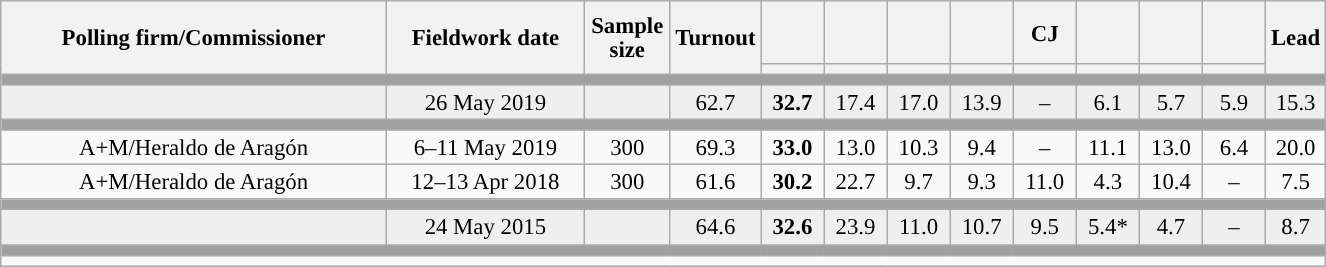<table class="wikitable collapsible collapsed" style="text-align:center; font-size:95%; line-height:16px;">
<tr style="height:42px;">
<th style="width:250px;" rowspan="2">Polling firm/Commissioner</th>
<th style="width:125px;" rowspan="2">Fieldwork date</th>
<th style="width:50px;" rowspan="2">Sample size</th>
<th style="width:45px;" rowspan="2">Turnout</th>
<th style="width:35px;"></th>
<th style="width:35px;"></th>
<th style="width:35px;"></th>
<th style="width:35px;"></th>
<th style="width:35px;">CJ</th>
<th style="width:35px;"></th>
<th style="width:35px;"></th>
<th style="width:35px;"></th>
<th style="width:30px;" rowspan="2">Lead</th>
</tr>
<tr>
<th style="color:inherit;background:"></th>
<th style="color:inherit;background:"></th>
<th style="color:inherit;background:"></th>
<th style="color:inherit;background:"></th>
<th style="color:inherit;background:"></th>
<th style="color:inherit;background:"></th>
<th style="color:inherit;background:"></th>
<th style="color:inherit;background:"></th>
</tr>
<tr>
<td colspan="13" style="background:#A0A0A0"></td>
</tr>
<tr style="background:#EFEFEF;">
<td><strong></strong></td>
<td>26 May 2019</td>
<td></td>
<td>62.7</td>
<td><strong>32.7</strong><br></td>
<td>17.4<br></td>
<td>17.0<br></td>
<td>13.9<br></td>
<td>–</td>
<td>6.1<br></td>
<td>5.7<br></td>
<td>5.9<br></td>
<td style="background:">15.3</td>
</tr>
<tr>
<td colspan="13" style="background:#A0A0A0"></td>
</tr>
<tr>
<td>A+M/Heraldo de Aragón</td>
<td>6–11 May 2019</td>
<td>300</td>
<td>69.3</td>
<td><strong>33.0</strong><br></td>
<td>13.0<br></td>
<td>10.3<br></td>
<td>9.4<br></td>
<td>–</td>
<td>11.1<br></td>
<td>13.0<br></td>
<td>6.4<br></td>
<td style="background:">20.0</td>
</tr>
<tr>
<td>A+M/Heraldo de Aragón</td>
<td>12–13 Apr 2018</td>
<td>300</td>
<td>61.6</td>
<td><strong>30.2</strong><br></td>
<td>22.7<br></td>
<td>9.7<br></td>
<td>9.3<br></td>
<td>11.0<br></td>
<td>4.3<br></td>
<td>10.4<br></td>
<td>–</td>
<td style="background:">7.5</td>
</tr>
<tr>
<td colspan="13" style="background:#A0A0A0"></td>
</tr>
<tr style="background:#EFEFEF;">
<td><strong></strong></td>
<td>24 May 2015</td>
<td></td>
<td>64.6</td>
<td><strong>32.6</strong><br></td>
<td>23.9<br></td>
<td>11.0<br></td>
<td>10.7<br></td>
<td>9.5<br></td>
<td>5.4*<br></td>
<td>4.7<br></td>
<td>–</td>
<td style="background:">8.7</td>
</tr>
<tr>
<td colspan="13" style="background:#A0A0A0"></td>
</tr>
<tr>
<td align="left" colspan="13"></td>
</tr>
</table>
